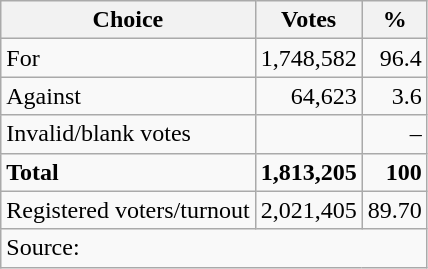<table class=wikitable style=text-align:right>
<tr>
<th>Choice</th>
<th>Votes</th>
<th>%</th>
</tr>
<tr>
<td align=left>For</td>
<td>1,748,582</td>
<td>96.4</td>
</tr>
<tr>
<td align=left>Against</td>
<td>64,623</td>
<td>3.6</td>
</tr>
<tr>
<td align=left>Invalid/blank votes</td>
<td></td>
<td>–</td>
</tr>
<tr>
<td align=left><strong>Total</strong></td>
<td><strong>1,813,205</strong></td>
<td><strong>100</strong></td>
</tr>
<tr>
<td align=left>Registered voters/turnout</td>
<td>2,021,405</td>
<td>89.70</td>
</tr>
<tr>
<td colspan=3 align=left>Source: </td>
</tr>
</table>
